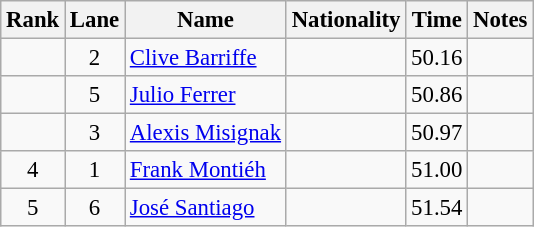<table class="wikitable sortable" style="text-align:center;font-size:95%">
<tr>
<th>Rank</th>
<th>Lane</th>
<th>Name</th>
<th>Nationality</th>
<th>Time</th>
<th>Notes</th>
</tr>
<tr>
<td></td>
<td>2</td>
<td align=left><a href='#'>Clive Barriffe</a></td>
<td align=left></td>
<td>50.16</td>
<td></td>
</tr>
<tr>
<td></td>
<td>5</td>
<td align=left><a href='#'>Julio Ferrer</a></td>
<td align=left></td>
<td>50.86</td>
<td></td>
</tr>
<tr>
<td></td>
<td>3</td>
<td align=left><a href='#'>Alexis Misignak</a></td>
<td align=left></td>
<td>50.97</td>
<td></td>
</tr>
<tr>
<td>4</td>
<td>1</td>
<td align=left><a href='#'>Frank Montiéh</a></td>
<td align=left></td>
<td>51.00</td>
<td></td>
</tr>
<tr>
<td>5</td>
<td>6</td>
<td align=left><a href='#'>José Santiago</a></td>
<td align=left></td>
<td>51.54</td>
<td></td>
</tr>
</table>
